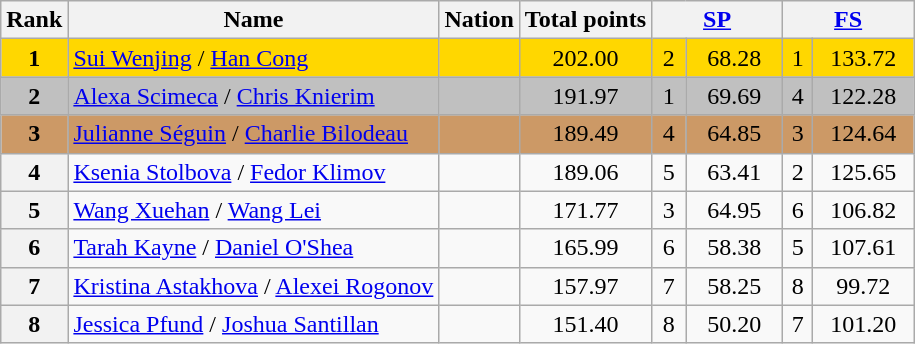<table class="wikitable sortable">
<tr>
<th>Rank</th>
<th>Name</th>
<th>Nation</th>
<th>Total points</th>
<th colspan="2" width="80px"><a href='#'>SP</a></th>
<th colspan="2" width="80px"><a href='#'>FS</a></th>
</tr>
<tr bgcolor="gold">
<td align="center"><strong>1</strong></td>
<td><a href='#'>Sui Wenjing</a> / <a href='#'>Han Cong</a></td>
<td></td>
<td align="center">202.00</td>
<td align="center">2</td>
<td align="center">68.28</td>
<td align="center">1</td>
<td align="center">133.72</td>
</tr>
<tr bgcolor="silver">
<td align="center"><strong>2</strong></td>
<td><a href='#'>Alexa Scimeca</a> / <a href='#'>Chris Knierim</a></td>
<td></td>
<td align="center">191.97</td>
<td align="center">1</td>
<td align="center">69.69</td>
<td align="center">4</td>
<td align="center">122.28</td>
</tr>
<tr bgcolor="cc9966">
<td align="center"><strong>3</strong></td>
<td><a href='#'>Julianne Séguin</a> / <a href='#'>Charlie Bilodeau</a></td>
<td></td>
<td align="center">189.49</td>
<td align="center">4</td>
<td align="center">64.85</td>
<td align="center">3</td>
<td align="center">124.64</td>
</tr>
<tr>
<th>4</th>
<td><a href='#'>Ksenia Stolbova</a> / <a href='#'>Fedor Klimov</a></td>
<td></td>
<td align="center">189.06</td>
<td align="center">5</td>
<td align="center">63.41</td>
<td align="center">2</td>
<td align="center">125.65</td>
</tr>
<tr>
<th>5</th>
<td><a href='#'>Wang Xuehan</a> / <a href='#'>Wang Lei</a></td>
<td></td>
<td align="center">171.77</td>
<td align="center">3</td>
<td align="center">64.95</td>
<td align="center">6</td>
<td align="center">106.82</td>
</tr>
<tr>
<th>6</th>
<td><a href='#'>Tarah Kayne</a> / <a href='#'>Daniel O'Shea</a></td>
<td></td>
<td align="center">165.99</td>
<td align="center">6</td>
<td align="center">58.38</td>
<td align="center">5</td>
<td align="center">107.61</td>
</tr>
<tr>
<th>7</th>
<td><a href='#'>Kristina Astakhova</a> / <a href='#'>Alexei Rogonov</a></td>
<td></td>
<td align="center">157.97</td>
<td align="center">7</td>
<td align="center">58.25</td>
<td align="center">8</td>
<td align="center">99.72</td>
</tr>
<tr>
<th>8</th>
<td><a href='#'>Jessica Pfund</a> / <a href='#'>Joshua Santillan</a></td>
<td></td>
<td align="center">151.40</td>
<td align="center">8</td>
<td align="center">50.20</td>
<td align="center">7</td>
<td align="center">101.20</td>
</tr>
</table>
